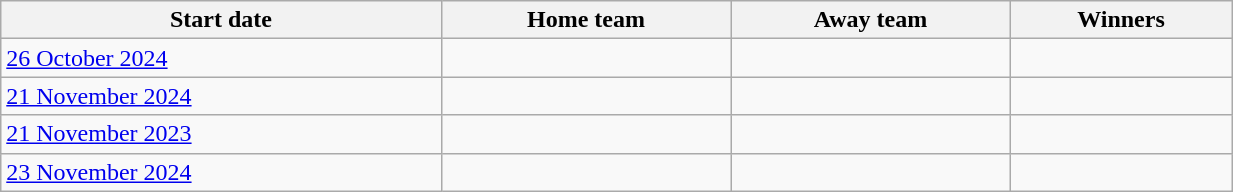<table class="wikitable unsortable" style="white-space:nowrap" width=65%>
<tr>
<th style="text-align:center;">Start date</th>
<th style="text-align:center;">Home team</th>
<th style="text-align:center;">Away team</th>
<th style="text-align:center;">Winners</th>
</tr>
<tr>
<td><a href='#'>26 October 2024</a></td>
<td></td>
<td></td>
<td></td>
</tr>
<tr>
<td><a href='#'>21 November 2024</a></td>
<td></td>
<td></td>
<td></td>
</tr>
<tr>
<td><a href='#'>21 November 2023</a></td>
<td></td>
<td></td>
<td></td>
</tr>
<tr>
<td><a href='#'>23 November 2024</a></td>
<td></td>
<td></td>
<td></td>
</tr>
</table>
